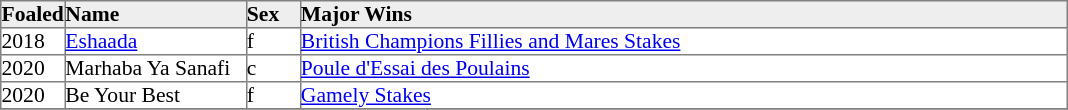<table border="1" cellpadding="0" style="border-collapse: collapse; font-size:90%">
<tr bgcolor="#eeeeee">
<td width="35px"><strong>Foaled</strong></td>
<td width="120px"><strong>Name</strong></td>
<td width="35px"><strong>Sex</strong></td>
<td width="510px"><strong>Major Wins</strong></td>
</tr>
<tr>
<td>2018</td>
<td><a href='#'>Eshaada</a></td>
<td>f</td>
<td><a href='#'>British Champions Fillies and Mares Stakes</a></td>
</tr>
<tr>
<td>2020</td>
<td>Marhaba Ya Sanafi</td>
<td>c</td>
<td><a href='#'>Poule d'Essai des Poulains</a></td>
</tr>
<tr>
<td>2020</td>
<td>Be Your Best</td>
<td>f</td>
<td><a href='#'>Gamely Stakes</a></td>
</tr>
<tr>
</tr>
</table>
